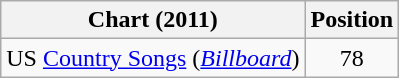<table class="wikitable sortable">
<tr>
<th scope="col">Chart (2011)</th>
<th scope="col">Position</th>
</tr>
<tr>
<td>US <a href='#'>Country Songs</a> (<em><a href='#'>Billboard</a></em>)</td>
<td align="center">78</td>
</tr>
</table>
